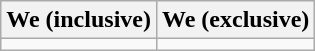<table class="wikitable">
<tr>
<th>We (inclusive)</th>
<th>We (exclusive)</th>
</tr>
<tr>
<td></td>
<td></td>
</tr>
</table>
